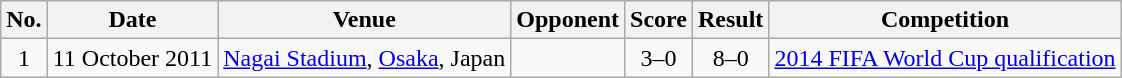<table class="wikitable sortable">
<tr>
<th scope="col">No.</th>
<th scope="col">Date</th>
<th scope="col">Venue</th>
<th scope="col">Opponent</th>
<th scope="col">Score</th>
<th scope="col">Result</th>
<th scope="col">Competition</th>
</tr>
<tr>
<td align="center">1</td>
<td>11 October 2011</td>
<td><a href='#'>Nagai Stadium</a>, <a href='#'>Osaka</a>, Japan</td>
<td></td>
<td align="center">3–0</td>
<td align="center">8–0</td>
<td><a href='#'>2014 FIFA World Cup qualification</a></td>
</tr>
</table>
